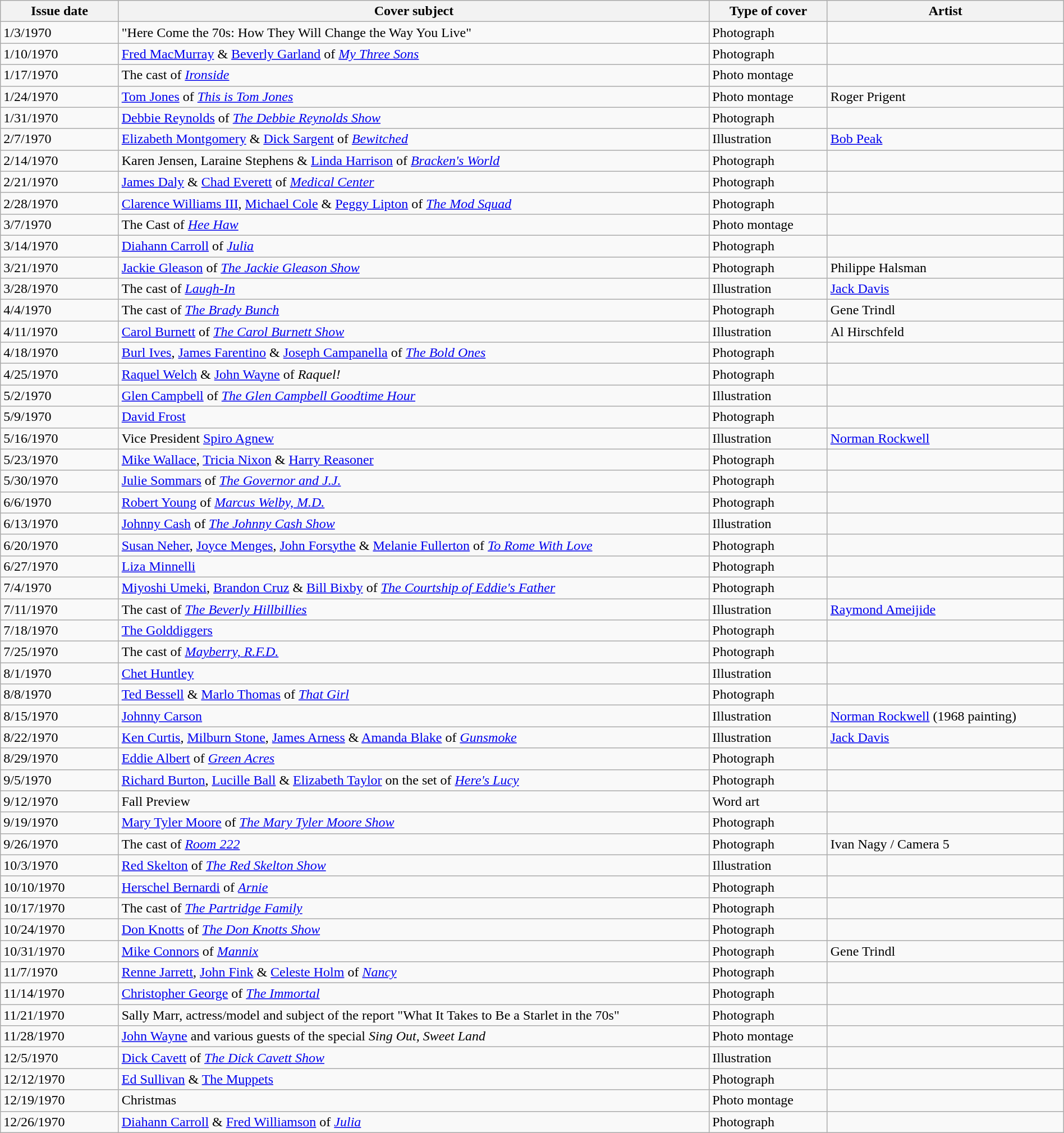<table class="wikitable sortable" width=100% style="font-size:100%;">
<tr>
<th width=10%>Issue date</th>
<th width=50%>Cover subject</th>
<th width=10%>Type of cover</th>
<th width=20%>Artist</th>
</tr>
<tr>
<td>1/3/1970</td>
<td>"Here Come the 70s: How They Will Change the Way You Live"</td>
<td>Photograph</td>
<td></td>
</tr>
<tr>
<td>1/10/1970</td>
<td><a href='#'>Fred MacMurray</a> & <a href='#'>Beverly Garland</a> of <em><a href='#'>My Three Sons</a></em></td>
<td>Photograph</td>
<td></td>
</tr>
<tr>
<td>1/17/1970</td>
<td>The cast of <em><a href='#'>Ironside</a></em></td>
<td>Photo montage</td>
<td></td>
</tr>
<tr>
<td>1/24/1970</td>
<td><a href='#'>Tom Jones</a> of <em><a href='#'>This is Tom Jones</a></em></td>
<td>Photo montage</td>
<td>Roger Prigent</td>
</tr>
<tr>
<td>1/31/1970</td>
<td><a href='#'>Debbie Reynolds</a> of <em><a href='#'>The Debbie Reynolds Show</a></em></td>
<td>Photograph</td>
<td></td>
</tr>
<tr>
<td>2/7/1970</td>
<td><a href='#'>Elizabeth Montgomery</a> & <a href='#'>Dick Sargent</a> of <em><a href='#'>Bewitched</a></em></td>
<td>Illustration</td>
<td><a href='#'>Bob Peak</a></td>
</tr>
<tr>
<td>2/14/1970</td>
<td>Karen Jensen, Laraine Stephens & <a href='#'>Linda Harrison</a> of <em><a href='#'>Bracken's World</a></em></td>
<td>Photograph</td>
<td></td>
</tr>
<tr>
<td>2/21/1970</td>
<td><a href='#'>James Daly</a> & <a href='#'>Chad Everett</a> of <em><a href='#'>Medical Center</a></em></td>
<td>Photograph</td>
<td></td>
</tr>
<tr>
<td>2/28/1970</td>
<td><a href='#'>Clarence Williams III</a>, <a href='#'>Michael Cole</a> & <a href='#'>Peggy Lipton</a> of <em><a href='#'>The Mod Squad</a></em></td>
<td>Photograph</td>
<td></td>
</tr>
<tr>
<td>3/7/1970</td>
<td>The Cast of <em><a href='#'>Hee Haw</a></em></td>
<td>Photo montage</td>
<td></td>
</tr>
<tr>
<td>3/14/1970</td>
<td><a href='#'>Diahann Carroll</a> of <em><a href='#'>Julia</a></em></td>
<td>Photograph</td>
<td></td>
</tr>
<tr>
<td>3/21/1970</td>
<td><a href='#'>Jackie Gleason</a> of <em><a href='#'>The Jackie Gleason Show</a></em></td>
<td>Photograph</td>
<td>Philippe Halsman</td>
</tr>
<tr>
<td>3/28/1970</td>
<td>The cast of <em><a href='#'>Laugh-In</a></em></td>
<td>Illustration</td>
<td><a href='#'>Jack Davis</a></td>
</tr>
<tr>
<td>4/4/1970</td>
<td>The cast of <em><a href='#'>The Brady Bunch</a></em></td>
<td>Photograph</td>
<td>Gene Trindl</td>
</tr>
<tr>
<td>4/11/1970</td>
<td><a href='#'>Carol Burnett</a> of <em><a href='#'>The Carol Burnett Show</a></em></td>
<td>Illustration</td>
<td>Al Hirschfeld</td>
</tr>
<tr>
<td>4/18/1970</td>
<td><a href='#'>Burl Ives</a>, <a href='#'>James Farentino</a> & <a href='#'>Joseph Campanella</a> of <em><a href='#'>The Bold Ones</a></em></td>
<td>Photograph</td>
<td></td>
</tr>
<tr>
<td>4/25/1970</td>
<td><a href='#'>Raquel Welch</a> & <a href='#'>John Wayne</a> of <em>Raquel!</em></td>
<td>Photograph</td>
<td></td>
</tr>
<tr>
<td>5/2/1970</td>
<td><a href='#'>Glen Campbell</a> of <em><a href='#'>The Glen Campbell Goodtime Hour</a></em></td>
<td>Illustration</td>
<td></td>
</tr>
<tr>
<td>5/9/1970</td>
<td><a href='#'>David Frost</a></td>
<td>Photograph</td>
<td></td>
</tr>
<tr>
<td>5/16/1970</td>
<td>Vice President <a href='#'>Spiro Agnew</a></td>
<td>Illustration</td>
<td><a href='#'>Norman Rockwell</a></td>
</tr>
<tr>
<td>5/23/1970</td>
<td><a href='#'>Mike Wallace</a>, <a href='#'>Tricia Nixon</a> & <a href='#'>Harry Reasoner</a></td>
<td>Photograph</td>
<td></td>
</tr>
<tr>
<td>5/30/1970</td>
<td><a href='#'>Julie Sommars</a> of <em><a href='#'>The Governor and J.J.</a></em></td>
<td>Photograph</td>
<td></td>
</tr>
<tr>
<td>6/6/1970</td>
<td><a href='#'>Robert Young</a> of <em><a href='#'>Marcus Welby, M.D.</a></em></td>
<td>Photograph</td>
<td></td>
</tr>
<tr>
<td>6/13/1970</td>
<td><a href='#'>Johnny Cash</a> of <em><a href='#'>The Johnny Cash Show</a></em></td>
<td>Illustration</td>
<td></td>
</tr>
<tr>
<td>6/20/1970</td>
<td><a href='#'>Susan Neher</a>, <a href='#'>Joyce Menges</a>, <a href='#'>John Forsythe</a> & <a href='#'>Melanie Fullerton</a> of <em><a href='#'>To Rome With Love</a></em></td>
<td>Photograph</td>
<td></td>
</tr>
<tr>
<td>6/27/1970</td>
<td><a href='#'>Liza Minnelli</a></td>
<td>Photograph</td>
<td></td>
</tr>
<tr>
<td>7/4/1970</td>
<td><a href='#'>Miyoshi Umeki</a>, <a href='#'>Brandon Cruz</a> & <a href='#'>Bill Bixby</a> of <em><a href='#'>The Courtship of Eddie's Father</a></em></td>
<td>Photograph</td>
<td></td>
</tr>
<tr>
<td>7/11/1970</td>
<td>The cast of <em><a href='#'>The Beverly Hillbillies</a></em></td>
<td>Illustration</td>
<td><a href='#'>Raymond Ameijide</a></td>
</tr>
<tr>
<td>7/18/1970</td>
<td><a href='#'>The Golddiggers</a></td>
<td>Photograph</td>
<td></td>
</tr>
<tr>
<td>7/25/1970</td>
<td>The cast of <em><a href='#'>Mayberry, R.F.D.</a></em></td>
<td>Photograph</td>
<td></td>
</tr>
<tr>
<td>8/1/1970</td>
<td><a href='#'>Chet Huntley</a></td>
<td>Illustration</td>
<td></td>
</tr>
<tr>
<td>8/8/1970</td>
<td><a href='#'>Ted Bessell</a> & <a href='#'>Marlo Thomas</a> of <em><a href='#'>That Girl</a></em></td>
<td>Photograph</td>
<td></td>
</tr>
<tr>
<td>8/15/1970</td>
<td><a href='#'>Johnny Carson</a></td>
<td>Illustration</td>
<td><a href='#'>Norman Rockwell</a> (1968 painting)</td>
</tr>
<tr>
<td>8/22/1970</td>
<td><a href='#'>Ken Curtis</a>, <a href='#'>Milburn Stone</a>, <a href='#'>James Arness</a> & <a href='#'>Amanda Blake</a> of <em><a href='#'>Gunsmoke</a></em></td>
<td>Illustration</td>
<td><a href='#'>Jack Davis</a></td>
</tr>
<tr>
<td>8/29/1970</td>
<td><a href='#'>Eddie Albert</a> of <em><a href='#'>Green Acres</a></em></td>
<td>Photograph</td>
<td></td>
</tr>
<tr>
<td>9/5/1970</td>
<td><a href='#'>Richard Burton</a>, <a href='#'>Lucille Ball</a> & <a href='#'>Elizabeth Taylor</a> on the set of <em><a href='#'>Here's Lucy</a></em></td>
<td>Photograph</td>
<td></td>
</tr>
<tr>
<td>9/12/1970</td>
<td>Fall Preview</td>
<td>Word art</td>
<td></td>
</tr>
<tr>
<td>9/19/1970</td>
<td><a href='#'>Mary Tyler Moore</a> of <em><a href='#'>The Mary Tyler Moore Show</a></em></td>
<td>Photograph</td>
<td></td>
</tr>
<tr>
<td>9/26/1970</td>
<td>The cast of <em><a href='#'>Room 222</a></em></td>
<td>Photograph</td>
<td>Ivan Nagy / Camera 5</td>
</tr>
<tr>
<td>10/3/1970</td>
<td><a href='#'>Red Skelton</a> of <em><a href='#'>The Red Skelton Show</a></em></td>
<td>Illustration</td>
<td></td>
</tr>
<tr>
<td>10/10/1970</td>
<td><a href='#'>Herschel Bernardi</a> of <em><a href='#'>Arnie</a></em></td>
<td>Photograph</td>
<td></td>
</tr>
<tr>
<td>10/17/1970</td>
<td>The cast of <em><a href='#'>The Partridge Family</a></em></td>
<td>Photograph</td>
<td></td>
</tr>
<tr>
<td>10/24/1970</td>
<td><a href='#'>Don Knotts</a> of <em><a href='#'>The Don Knotts Show</a></em></td>
<td>Photograph</td>
<td></td>
</tr>
<tr>
<td>10/31/1970</td>
<td><a href='#'>Mike Connors</a> of <em><a href='#'>Mannix</a></em></td>
<td>Photograph</td>
<td>Gene Trindl</td>
</tr>
<tr>
<td>11/7/1970</td>
<td><a href='#'>Renne Jarrett</a>, <a href='#'>John Fink</a> & <a href='#'>Celeste Holm</a> of <em><a href='#'>Nancy</a></em></td>
<td>Photograph</td>
<td></td>
</tr>
<tr>
<td>11/14/1970</td>
<td><a href='#'>Christopher George</a> of <em><a href='#'>The Immortal</a></em></td>
<td>Photograph</td>
<td></td>
</tr>
<tr>
<td>11/21/1970</td>
<td>Sally Marr, actress/model and subject of the report "What It Takes to Be a Starlet in the 70s"</td>
<td>Photograph</td>
<td></td>
</tr>
<tr>
<td>11/28/1970</td>
<td><a href='#'>John Wayne</a> and various guests of the special <em>Sing Out, Sweet Land</em></td>
<td>Photo montage</td>
<td></td>
</tr>
<tr>
<td>12/5/1970</td>
<td><a href='#'>Dick Cavett</a> of <em><a href='#'>The Dick Cavett Show</a></em></td>
<td>Illustration</td>
<td></td>
</tr>
<tr>
<td>12/12/1970</td>
<td><a href='#'>Ed Sullivan</a> & <a href='#'>The Muppets</a></td>
<td>Photograph</td>
<td></td>
</tr>
<tr>
<td>12/19/1970</td>
<td>Christmas</td>
<td>Photo montage</td>
<td></td>
</tr>
<tr>
<td>12/26/1970</td>
<td><a href='#'>Diahann Carroll</a> & <a href='#'>Fred Williamson</a> of <em><a href='#'>Julia</a></em></td>
<td>Photograph</td>
<td></td>
</tr>
</table>
